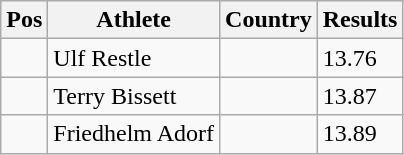<table class="wikitable">
<tr>
<th>Pos</th>
<th>Athlete</th>
<th>Country</th>
<th>Results</th>
</tr>
<tr>
<td align="center"></td>
<td>Ulf Restle</td>
<td></td>
<td>13.76</td>
</tr>
<tr>
<td align="center"></td>
<td>Terry Bissett</td>
<td></td>
<td>13.87</td>
</tr>
<tr>
<td align="center"></td>
<td>Friedhelm Adorf</td>
<td></td>
<td>13.89</td>
</tr>
</table>
